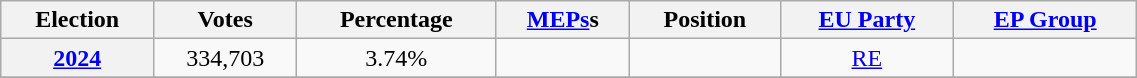<table class=wikitable style="text-align: right;" width=60%>
<tr>
<th>Election</th>
<th>Votes</th>
<th>Percentage</th>
<th><a href='#'>MEPs</a>s</th>
<th>Position</th>
<th><a href='#'>EU Party</a></th>
<th><a href='#'>EP Group</a></th>
</tr>
<tr style="text-align:center;">
<th><a href='#'>2024</a></th>
<td>334,703</td>
<td>3.74%</td>
<td></td>
<td></td>
<td><a href='#'>RE</a></td>
<td></td>
</tr>
<tr>
</tr>
</table>
